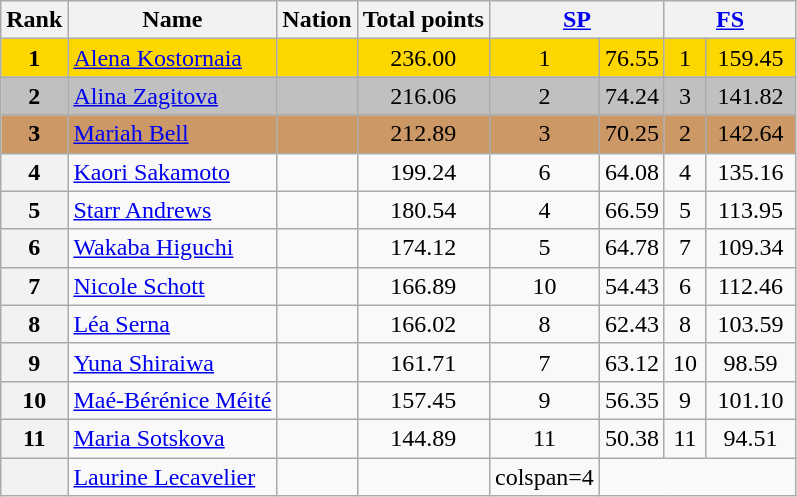<table class="wikitable sortable">
<tr>
<th>Rank</th>
<th>Name</th>
<th>Nation</th>
<th>Total points</th>
<th colspan="2" width="80px"><a href='#'>SP</a></th>
<th colspan="2" width="80px"><a href='#'>FS</a></th>
</tr>
<tr bgcolor="gold">
<td align="center"><strong>1</strong></td>
<td><a href='#'>Alena Kostornaia</a></td>
<td></td>
<td align="center">236.00</td>
<td align="center">1</td>
<td align="center">76.55</td>
<td align="center">1</td>
<td align="center">159.45</td>
</tr>
<tr bgcolor="silver">
<td align="center"><strong>2</strong></td>
<td><a href='#'>Alina Zagitova</a></td>
<td></td>
<td align="center">216.06</td>
<td align="center">2</td>
<td align="center">74.24</td>
<td align="center">3</td>
<td align="center">141.82</td>
</tr>
<tr bgcolor="cc9966">
<td align="center"><strong>3</strong></td>
<td><a href='#'>Mariah Bell</a></td>
<td></td>
<td align="center">212.89</td>
<td align="center">3</td>
<td align="center">70.25</td>
<td align="center">2</td>
<td align="center">142.64</td>
</tr>
<tr>
<th>4</th>
<td><a href='#'>Kaori Sakamoto</a></td>
<td></td>
<td align="center">199.24</td>
<td align="center">6</td>
<td align="center">64.08</td>
<td align="center">4</td>
<td align="center">135.16</td>
</tr>
<tr>
<th>5</th>
<td><a href='#'>Starr Andrews</a></td>
<td></td>
<td align="center">180.54</td>
<td align="center">4</td>
<td align="center">66.59</td>
<td align="center">5</td>
<td align="center">113.95</td>
</tr>
<tr>
<th>6</th>
<td><a href='#'>Wakaba Higuchi</a></td>
<td></td>
<td align="center">174.12</td>
<td align="center">5</td>
<td align="center">64.78</td>
<td align="center">7</td>
<td align="center">109.34</td>
</tr>
<tr>
<th>7</th>
<td><a href='#'>Nicole Schott</a></td>
<td></td>
<td align="center">166.89</td>
<td align="center">10</td>
<td align="center">54.43</td>
<td align="center">6</td>
<td align="center">112.46</td>
</tr>
<tr>
<th>8</th>
<td><a href='#'>Léa Serna</a></td>
<td></td>
<td align="center">166.02</td>
<td align="center">8</td>
<td align="center">62.43</td>
<td align="center">8</td>
<td align="center">103.59</td>
</tr>
<tr>
<th>9</th>
<td><a href='#'>Yuna Shiraiwa</a></td>
<td></td>
<td align="center">161.71</td>
<td align="center">7</td>
<td align="center">63.12</td>
<td align="center">10</td>
<td align="center">98.59</td>
</tr>
<tr>
<th>10</th>
<td><a href='#'>Maé-Bérénice Méité</a></td>
<td></td>
<td align="center">157.45</td>
<td align="center">9</td>
<td align="center">56.35</td>
<td align="center">9</td>
<td align="center">101.10</td>
</tr>
<tr>
<th>11</th>
<td><a href='#'>Maria Sotskova</a></td>
<td></td>
<td align="center">144.89</td>
<td align="center">11</td>
<td align="center">50.38</td>
<td align="center">11</td>
<td align="center">94.51</td>
</tr>
<tr>
<th></th>
<td><a href='#'>Laurine Lecavelier</a></td>
<td></td>
<td></td>
<td>colspan=4 </td>
</tr>
</table>
